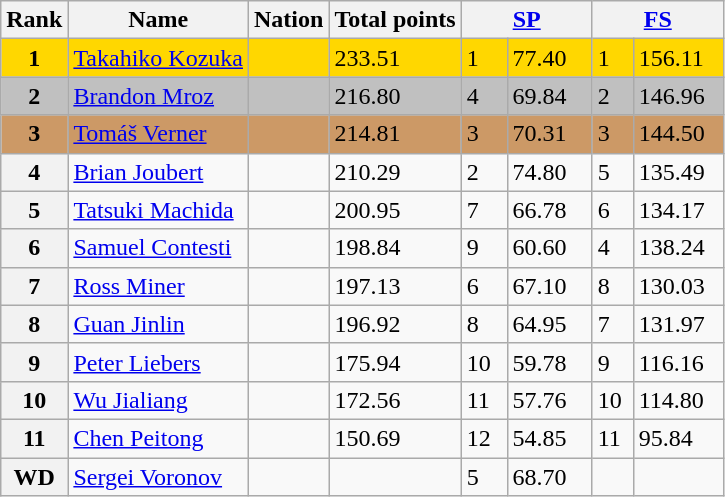<table class="wikitable sortable">
<tr>
<th>Rank</th>
<th>Name</th>
<th>Nation</th>
<th>Total points</th>
<th colspan="2" width="80px"><a href='#'>SP</a></th>
<th colspan="2" width="80px"><a href='#'>FS</a></th>
</tr>
<tr bgcolor="gold">
<td align="center"><strong>1</strong></td>
<td><a href='#'>Takahiko Kozuka</a></td>
<td></td>
<td>233.51</td>
<td>1</td>
<td>77.40</td>
<td>1</td>
<td>156.11</td>
</tr>
<tr bgcolor="silver">
<td align="center"><strong>2</strong></td>
<td><a href='#'>Brandon Mroz</a></td>
<td></td>
<td>216.80</td>
<td>4</td>
<td>69.84</td>
<td>2</td>
<td>146.96</td>
</tr>
<tr bgcolor="cc9966">
<td align="center"><strong>3</strong></td>
<td><a href='#'>Tomáš Verner</a></td>
<td></td>
<td>214.81</td>
<td>3</td>
<td>70.31</td>
<td>3</td>
<td>144.50</td>
</tr>
<tr>
<th>4</th>
<td><a href='#'>Brian Joubert</a></td>
<td></td>
<td>210.29</td>
<td>2</td>
<td>74.80</td>
<td>5</td>
<td>135.49</td>
</tr>
<tr>
<th>5</th>
<td><a href='#'>Tatsuki Machida</a></td>
<td></td>
<td>200.95</td>
<td>7</td>
<td>66.78</td>
<td>6</td>
<td>134.17</td>
</tr>
<tr>
<th>6</th>
<td><a href='#'>Samuel Contesti</a></td>
<td></td>
<td>198.84</td>
<td>9</td>
<td>60.60</td>
<td>4</td>
<td>138.24</td>
</tr>
<tr>
<th>7</th>
<td><a href='#'>Ross Miner</a></td>
<td></td>
<td>197.13</td>
<td>6</td>
<td>67.10</td>
<td>8</td>
<td>130.03</td>
</tr>
<tr>
<th>8</th>
<td><a href='#'>Guan Jinlin</a></td>
<td></td>
<td>196.92</td>
<td>8</td>
<td>64.95</td>
<td>7</td>
<td>131.97</td>
</tr>
<tr>
<th>9</th>
<td><a href='#'>Peter Liebers</a></td>
<td></td>
<td>175.94</td>
<td>10</td>
<td>59.78</td>
<td>9</td>
<td>116.16</td>
</tr>
<tr>
<th>10</th>
<td><a href='#'>Wu Jialiang</a></td>
<td></td>
<td>172.56</td>
<td>11</td>
<td>57.76</td>
<td>10</td>
<td>114.80</td>
</tr>
<tr>
<th>11</th>
<td><a href='#'>Chen Peitong</a></td>
<td></td>
<td>150.69</td>
<td>12</td>
<td>54.85</td>
<td>11</td>
<td>95.84</td>
</tr>
<tr>
<th>WD</th>
<td><a href='#'>Sergei Voronov</a></td>
<td></td>
<td></td>
<td>5</td>
<td>68.70</td>
<td></td>
<td></td>
</tr>
</table>
